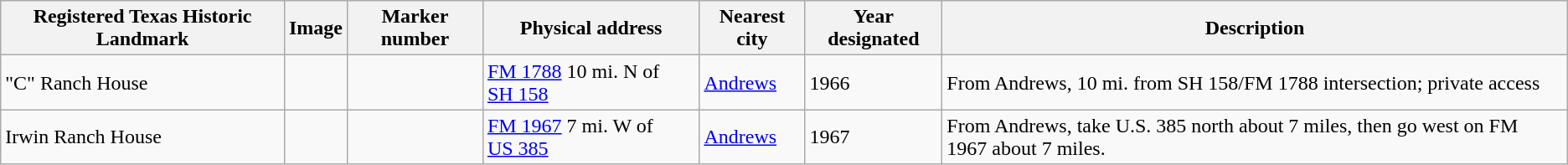<table class="wikitable sortable">
<tr>
<th>Registered Texas Historic Landmark</th>
<th>Image</th>
<th>Marker number</th>
<th>Physical address</th>
<th>Nearest city</th>
<th>Year designated</th>
<th>Description</th>
</tr>
<tr>
<td>"C" Ranch House</td>
<td></td>
<td></td>
<td><a href='#'>FM 1788</a> 10 mi. N of <a href='#'>SH 158</a><br></td>
<td><a href='#'>Andrews</a></td>
<td>1966</td>
<td>From Andrews, 10 mi. from SH 158/FM 1788 intersection; private access</td>
</tr>
<tr>
<td>Irwin Ranch House</td>
<td></td>
<td></td>
<td><a href='#'>FM 1967</a> 7 mi. W of <a href='#'>US 385</a><br></td>
<td><a href='#'>Andrews</a></td>
<td>1967</td>
<td>From Andrews, take U.S. 385 north about 7 miles, then go west on FM 1967 about 7 miles.</td>
</tr>
</table>
